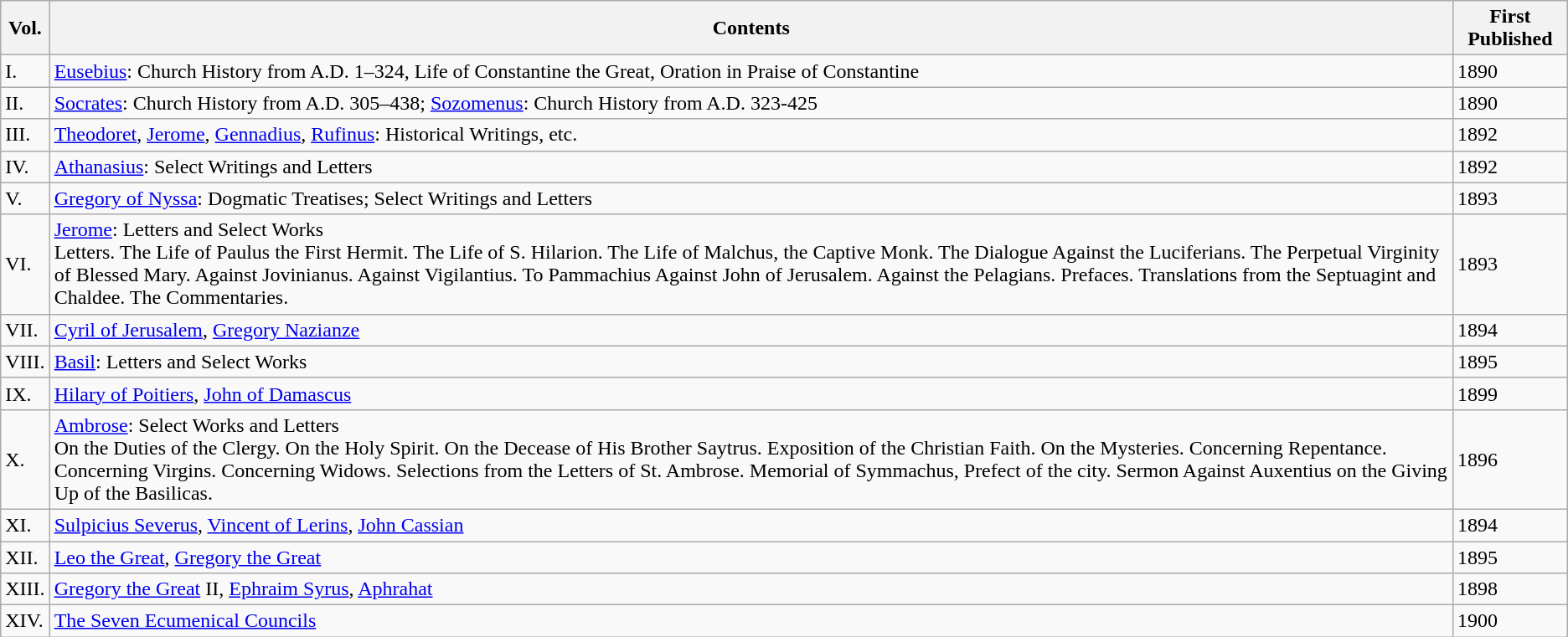<table class="wikitable">
<tr>
<th>Vol.</th>
<th>Contents</th>
<th>First Published</th>
</tr>
<tr>
<td>I.</td>
<td><a href='#'>Eusebius</a>: Church History from A.D. 1–324, Life of Constantine the Great, Oration in Praise of Constantine</td>
<td>1890</td>
</tr>
<tr>
<td>II.</td>
<td><a href='#'>Socrates</a>: Church History from A.D. 305–438; <a href='#'>Sozomenus</a>: Church History from A.D. 323-425</td>
<td>1890</td>
</tr>
<tr>
<td>III.</td>
<td><a href='#'>Theodoret</a>, <a href='#'>Jerome</a>, <a href='#'>Gennadius</a>, <a href='#'>Rufinus</a>: Historical Writings, etc.</td>
<td>1892</td>
</tr>
<tr>
<td>IV.</td>
<td><a href='#'>Athanasius</a>: Select Writings and Letters</td>
<td>1892</td>
</tr>
<tr>
<td>V.</td>
<td><a href='#'>Gregory of Nyssa</a>: Dogmatic Treatises; Select Writings and Letters</td>
<td>1893</td>
</tr>
<tr>
<td>VI.</td>
<td><a href='#'>Jerome</a>: Letters and Select Works<br>Letters. The Life of Paulus the First Hermit. The Life of S. Hilarion. The Life of Malchus, the Captive Monk. The Dialogue Against the Luciferians. The Perpetual Virginity of Blessed Mary. Against Jovinianus. Against Vigilantius. To Pammachius Against John of Jerusalem. Against the Pelagians. Prefaces. Translations from the Septuagint and Chaldee. The Commentaries.</td>
<td>1893</td>
</tr>
<tr>
<td>VII.</td>
<td><a href='#'>Cyril of Jerusalem</a>, <a href='#'>Gregory Nazianze</a></td>
<td>1894</td>
</tr>
<tr>
<td>VIII.</td>
<td><a href='#'>Basil</a>: Letters and Select Works</td>
<td>1895</td>
</tr>
<tr>
<td>IX.</td>
<td><a href='#'>Hilary of Poitiers</a>, <a href='#'>John of Damascus</a></td>
<td>1899</td>
</tr>
<tr>
<td>X.</td>
<td><a href='#'>Ambrose</a>: Select Works and Letters<br>On the Duties of the Clergy. On the Holy Spirit. On the Decease of His Brother Saytrus. Exposition of the Christian Faith. On the Mysteries. Concerning Repentance. Concerning Virgins. Concerning Widows. Selections from the Letters of St. Ambrose. Memorial of Symmachus, Prefect of the city. Sermon Against Auxentius on the Giving Up of the Basilicas.</td>
<td>1896</td>
</tr>
<tr>
<td>XI.</td>
<td><a href='#'>Sulpicius Severus</a>, <a href='#'>Vincent of Lerins</a>, <a href='#'>John Cassian</a></td>
<td>1894</td>
</tr>
<tr>
<td>XII.</td>
<td><a href='#'>Leo the Great</a>, <a href='#'>Gregory the Great</a></td>
<td>1895</td>
</tr>
<tr>
<td>XIII.</td>
<td><a href='#'>Gregory the Great</a> II, <a href='#'>Ephraim Syrus</a>, <a href='#'>Aphrahat</a></td>
<td>1898</td>
</tr>
<tr>
<td>XIV.</td>
<td><a href='#'>The Seven Ecumenical Councils</a></td>
<td>1900</td>
</tr>
</table>
